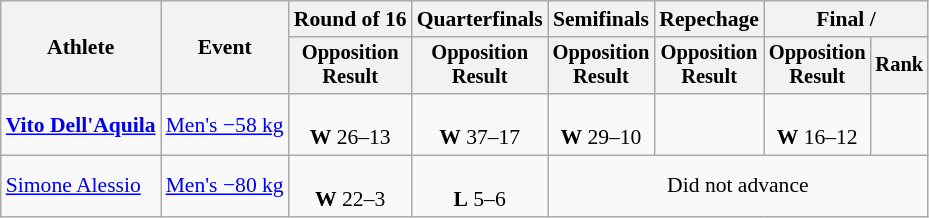<table class="wikitable" style="font-size:90%;">
<tr>
<th rowspan=2>Athlete</th>
<th rowspan=2>Event</th>
<th>Round of 16</th>
<th>Quarterfinals</th>
<th>Semifinals</th>
<th>Repechage</th>
<th colspan=2>Final / </th>
</tr>
<tr style="font-size:95%">
<th>Opposition<br>Result</th>
<th>Opposition<br>Result</th>
<th>Opposition<br>Result</th>
<th>Opposition<br>Result</th>
<th>Opposition<br>Result</th>
<th>Rank</th>
</tr>
<tr align=center>
<td align=left><strong><a href='#'>Vito Dell'Aquila</a></strong></td>
<td align=left><a href='#'>Men's −58 kg</a></td>
<td><br><strong>W</strong> 26–13</td>
<td><br><strong>W</strong> 37–17</td>
<td><br><strong>W</strong> 29–10</td>
<td></td>
<td><br><strong>W</strong> 16–12</td>
<td></td>
</tr>
<tr align=center>
<td align=left><a href='#'>Simone Alessio</a></td>
<td align=left><a href='#'>Men's −80 kg</a></td>
<td><br><strong>W</strong> 22–3</td>
<td><br><strong>L</strong> 5–6</td>
<td colspan=4>Did not advance</td>
</tr>
</table>
